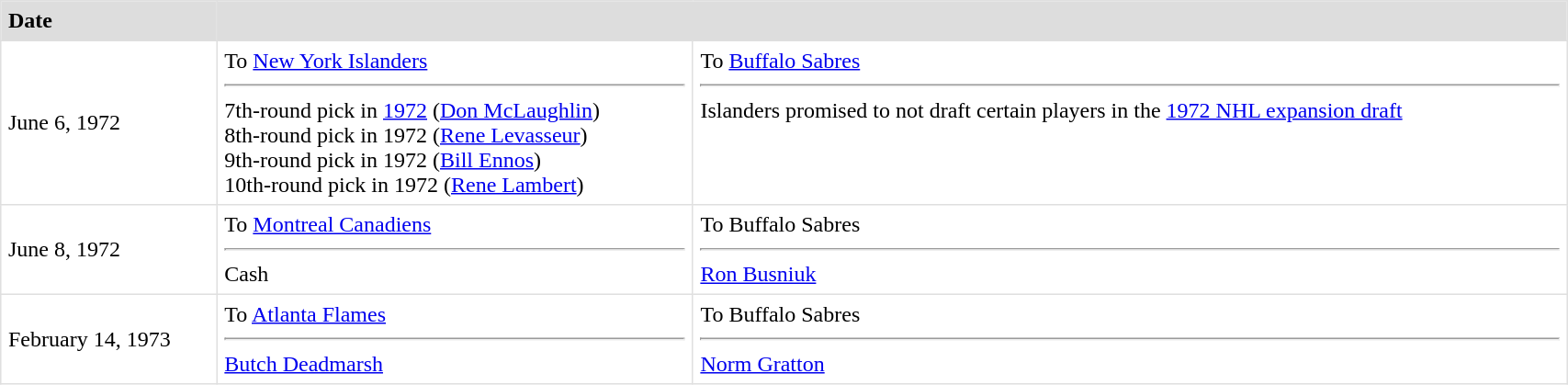<table border=1 style="border-collapse:collapse" bordercolor="#DFDFDF" cellpadding="5" width=90%>
<tr bgcolor="#dddddd">
<td><strong>Date</strong></td>
<th colspan="2"></th>
</tr>
<tr>
<td>June 6, 1972</td>
<td valign="top">To <a href='#'>New York Islanders</a><hr>7th-round pick in <a href='#'>1972</a> (<a href='#'>Don McLaughlin</a>)<br>8th-round pick in 1972 (<a href='#'>Rene Levasseur</a>)<br>9th-round pick in 1972 (<a href='#'>Bill Ennos</a>)<br>10th-round pick in 1972 (<a href='#'>Rene Lambert</a>)</td>
<td valign="top">To <a href='#'>Buffalo Sabres</a> <hr>Islanders promised to not draft certain players in the <a href='#'>1972 NHL expansion draft</a></td>
</tr>
<tr>
<td>June 8, 1972</td>
<td valign="top">To <a href='#'>Montreal Canadiens</a><hr>Cash</td>
<td valign="top">To Buffalo Sabres<hr><a href='#'>Ron Busniuk</a></td>
</tr>
<tr>
<td>February 14, 1973</td>
<td valign="top">To <a href='#'>Atlanta Flames</a><hr><a href='#'>Butch Deadmarsh</a></td>
<td valign="top">To Buffalo Sabres<hr><a href='#'>Norm Gratton</a></td>
</tr>
</table>
